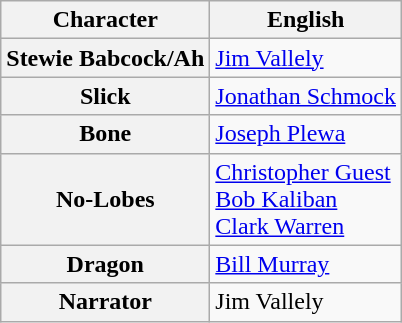<table class="wikitable">
<tr>
<th>Character</th>
<th>English</th>
</tr>
<tr>
<th>Stewie Babcock/Ah</th>
<td><a href='#'>Jim Vallely</a></td>
</tr>
<tr>
<th>Slick</th>
<td><a href='#'>Jonathan Schmock</a></td>
</tr>
<tr>
<th>Bone</th>
<td><a href='#'>Joseph Plewa</a></td>
</tr>
<tr>
<th>No-Lobes</th>
<td><a href='#'>Christopher Guest</a><br><a href='#'>Bob Kaliban</a><br><a href='#'>Clark Warren</a></td>
</tr>
<tr>
<th>Dragon</th>
<td><a href='#'>Bill Murray</a></td>
</tr>
<tr>
<th>Narrator</th>
<td>Jim Vallely</td>
</tr>
</table>
